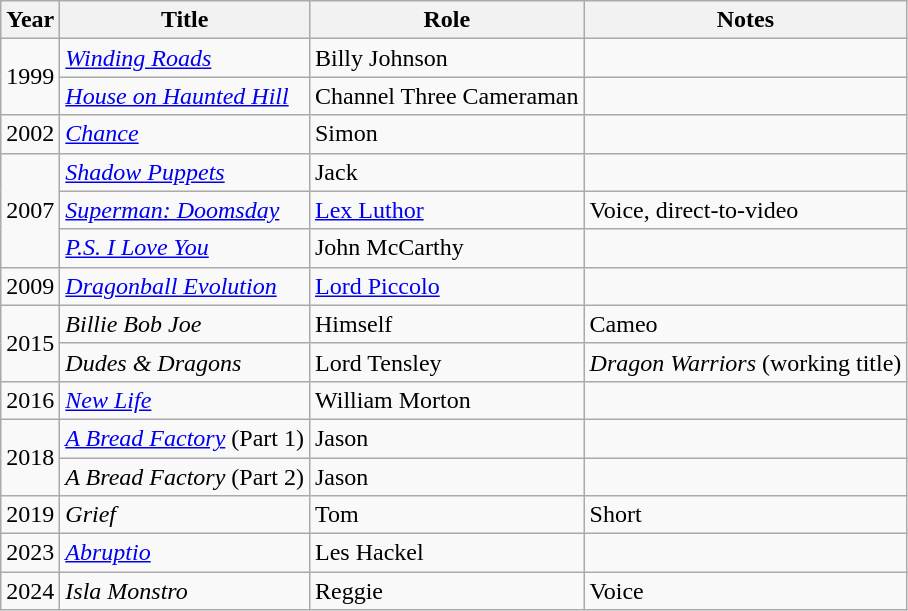<table class="wikitable sortable">
<tr>
<th>Year</th>
<th>Title</th>
<th>Role</th>
<th class="unsortable">Notes</th>
</tr>
<tr>
<td rowspan="2">1999</td>
<td><em><a href='#'>Winding Roads</a></em></td>
<td>Billy Johnson</td>
<td></td>
</tr>
<tr>
<td><em><a href='#'>House on Haunted Hill</a></em></td>
<td>Channel Three Cameraman</td>
<td></td>
</tr>
<tr>
<td>2002</td>
<td><em><a href='#'>Chance</a></em></td>
<td>Simon</td>
<td></td>
</tr>
<tr>
<td rowspan="3">2007</td>
<td><em><a href='#'>Shadow Puppets</a></em></td>
<td>Jack</td>
<td></td>
</tr>
<tr>
<td><em><a href='#'>Superman: Doomsday</a></em></td>
<td><a href='#'>Lex Luthor</a></td>
<td>Voice, direct-to-video</td>
</tr>
<tr>
<td><em><a href='#'>P.S. I Love You</a></em></td>
<td>John McCarthy</td>
<td></td>
</tr>
<tr>
<td>2009</td>
<td><em><a href='#'>Dragonball Evolution</a></em></td>
<td><a href='#'>Lord Piccolo</a></td>
<td></td>
</tr>
<tr>
<td rowspan="2">2015</td>
<td><em>Billie Bob Joe</em></td>
<td>Himself</td>
<td>Cameo</td>
</tr>
<tr>
<td><em>Dudes & Dragons</em></td>
<td>Lord Tensley</td>
<td><em>Dragon Warriors</em> (working title)</td>
</tr>
<tr>
<td>2016</td>
<td><em><a href='#'>New Life</a></em></td>
<td>William Morton</td>
<td></td>
</tr>
<tr>
<td rowspan="2">2018</td>
<td><em><a href='#'>A Bread Factory</a></em> (Part 1)</td>
<td>Jason</td>
<td></td>
</tr>
<tr>
<td><em>A Bread Factory</em> (Part 2)</td>
<td>Jason</td>
<td></td>
</tr>
<tr>
<td>2019</td>
<td><em>Grief</em></td>
<td>Tom</td>
<td>Short</td>
</tr>
<tr>
<td>2023</td>
<td><em><a href='#'>Abruptio</a></em></td>
<td>Les Hackel</td>
<td></td>
</tr>
<tr>
<td>2024</td>
<td><em>Isla Monstro</em></td>
<td>Reggie</td>
<td>Voice</td>
</tr>
</table>
